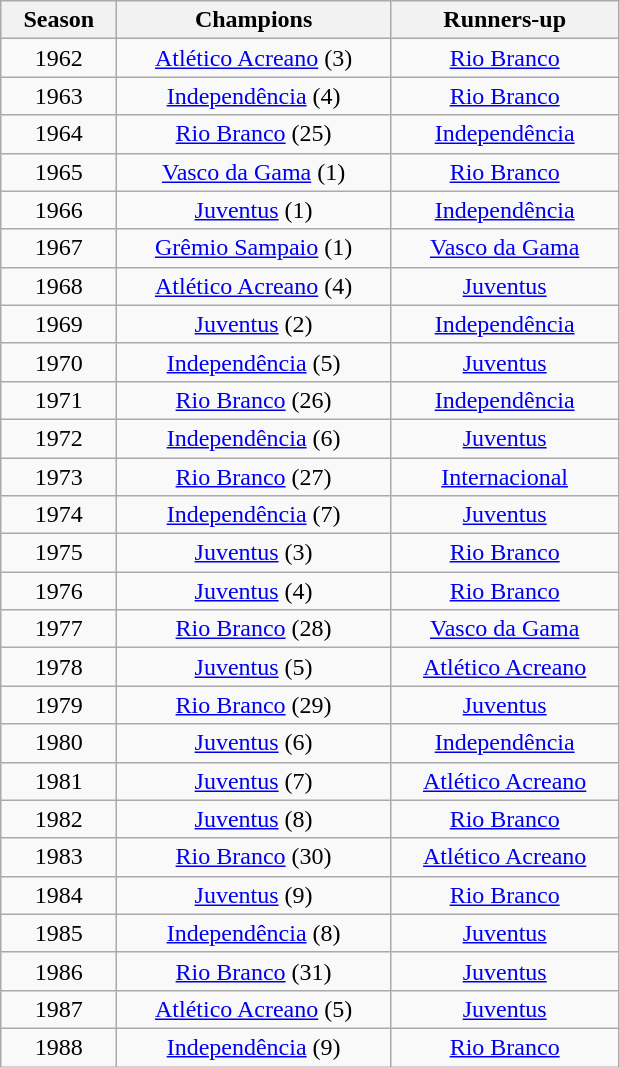<table class="wikitable" style="text-align:center; margin-left:1em;">
<tr>
<th style="width:70px">Season</th>
<th style="width:175px">Champions</th>
<th style="width:145px">Runners-up</th>
</tr>
<tr>
<td>1962</td>
<td><a href='#'>Atlético Acreano</a> (3)</td>
<td><a href='#'>Rio Branco</a></td>
</tr>
<tr>
<td>1963</td>
<td><a href='#'>Independência</a> (4)</td>
<td><a href='#'>Rio Branco</a></td>
</tr>
<tr>
<td>1964</td>
<td><a href='#'>Rio Branco</a> (25)</td>
<td><a href='#'>Independência</a></td>
</tr>
<tr>
<td>1965</td>
<td><a href='#'>Vasco da Gama</a> (1)</td>
<td><a href='#'>Rio Branco</a></td>
</tr>
<tr>
<td>1966</td>
<td><a href='#'>Juventus</a> (1)</td>
<td><a href='#'>Independência</a></td>
</tr>
<tr>
<td>1967</td>
<td><a href='#'>Grêmio Sampaio</a> (1)</td>
<td><a href='#'>Vasco da Gama</a></td>
</tr>
<tr>
<td>1968</td>
<td><a href='#'>Atlético Acreano</a> (4)</td>
<td><a href='#'>Juventus</a></td>
</tr>
<tr>
<td>1969</td>
<td><a href='#'>Juventus</a> (2)</td>
<td><a href='#'>Independência</a></td>
</tr>
<tr>
<td>1970</td>
<td><a href='#'>Independência</a> (5)</td>
<td><a href='#'>Juventus</a></td>
</tr>
<tr>
<td>1971</td>
<td><a href='#'>Rio Branco</a> (26)</td>
<td><a href='#'>Independência</a></td>
</tr>
<tr>
<td>1972</td>
<td><a href='#'>Independência</a> (6)</td>
<td><a href='#'>Juventus</a></td>
</tr>
<tr>
<td>1973</td>
<td><a href='#'>Rio Branco</a> (27)</td>
<td><a href='#'>Internacional</a></td>
</tr>
<tr>
<td>1974</td>
<td><a href='#'>Independência</a> (7)</td>
<td><a href='#'>Juventus</a></td>
</tr>
<tr>
<td>1975</td>
<td><a href='#'>Juventus</a> (3)</td>
<td><a href='#'>Rio Branco</a></td>
</tr>
<tr>
<td>1976</td>
<td><a href='#'>Juventus</a> (4)</td>
<td><a href='#'>Rio Branco</a></td>
</tr>
<tr>
<td>1977</td>
<td><a href='#'>Rio Branco</a> (28)</td>
<td><a href='#'>Vasco da Gama</a></td>
</tr>
<tr>
<td>1978</td>
<td><a href='#'>Juventus</a> (5)</td>
<td><a href='#'>Atlético Acreano</a></td>
</tr>
<tr>
<td>1979</td>
<td><a href='#'>Rio Branco</a> (29)</td>
<td><a href='#'>Juventus</a></td>
</tr>
<tr>
<td>1980</td>
<td><a href='#'>Juventus</a> (6)</td>
<td><a href='#'>Independência</a></td>
</tr>
<tr>
<td>1981</td>
<td><a href='#'>Juventus</a> (7)</td>
<td><a href='#'>Atlético Acreano</a></td>
</tr>
<tr>
<td>1982</td>
<td><a href='#'>Juventus</a> (8)</td>
<td><a href='#'>Rio Branco</a></td>
</tr>
<tr>
<td>1983</td>
<td><a href='#'>Rio Branco</a> (30)</td>
<td><a href='#'>Atlético Acreano</a></td>
</tr>
<tr>
<td>1984</td>
<td><a href='#'>Juventus</a> (9)</td>
<td><a href='#'>Rio Branco</a></td>
</tr>
<tr>
<td>1985</td>
<td><a href='#'>Independência</a> (8)</td>
<td><a href='#'>Juventus</a></td>
</tr>
<tr>
<td>1986</td>
<td><a href='#'>Rio Branco</a> (31)</td>
<td><a href='#'>Juventus</a></td>
</tr>
<tr>
<td>1987</td>
<td><a href='#'>Atlético Acreano</a> (5)</td>
<td><a href='#'>Juventus</a></td>
</tr>
<tr>
<td>1988</td>
<td><a href='#'>Independência</a> (9)</td>
<td><a href='#'>Rio Branco</a></td>
</tr>
</table>
